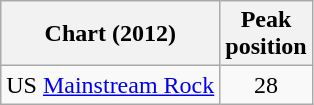<table class="wikitable sortable">
<tr>
<th>Chart (2012)</th>
<th>Peak<br>position</th>
</tr>
<tr>
<td>US <a href='#'>Mainstream Rock</a></td>
<td align=center>28</td>
</tr>
</table>
